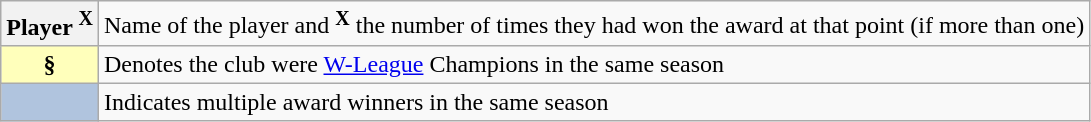<table class="wikitable plainrowheaders">
<tr>
<th scope="row"><strong>Player <sup>X</sup></strong></th>
<td>Name of the player and <strong><sup>X</sup></strong> the number of times they had won the award at that point (if more than one)</td>
</tr>
<tr>
<th scope="row" style="text-align:center; background:#ffb">§</th>
<td>Denotes the club were <a href='#'>W-League</a> Champions in the same season</td>
</tr>
<tr>
<th scope="row" style="text-align:center; background:#B0C4DE"></th>
<td>Indicates multiple award winners in the same season</td>
</tr>
</table>
